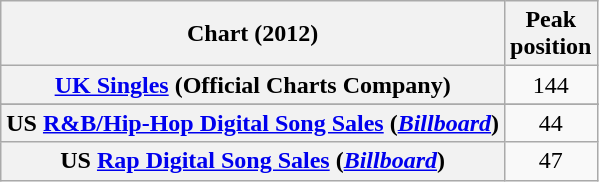<table class="wikitable sortable plainrowheaders" style="text-align:center">
<tr>
<th scope="col">Chart (2012)</th>
<th scope="col">Peak<br>position</th>
</tr>
<tr>
<th scope="row"><a href='#'>UK Singles</a> (Official Charts Company)</th>
<td>144</td>
</tr>
<tr>
</tr>
<tr>
<th scope="row">US <a href='#'>R&B/Hip-Hop Digital Song Sales</a> (<em><a href='#'>Billboard</a></em>)</th>
<td>44</td>
</tr>
<tr>
<th scope="row">US <a href='#'>Rap Digital Song Sales</a> (<em><a href='#'>Billboard</a></em>)</th>
<td>47</td>
</tr>
</table>
